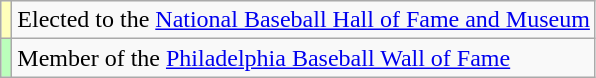<table class="wikitable">
<tr>
<td bgcolor="#ffffbb"></td>
<td>Elected to the <a href='#'>National Baseball Hall of Fame and Museum</a></td>
</tr>
<tr>
<td bgcolor="#bbffbb"></td>
<td>Member of the <a href='#'>Philadelphia Baseball Wall of Fame</a></td>
</tr>
</table>
